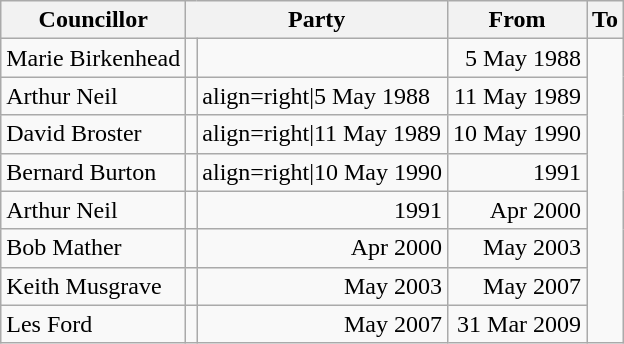<table class=wikitable>
<tr>
<th>Councillor</th>
<th colspan=2>Party</th>
<th>From</th>
<th>To</th>
</tr>
<tr>
<td>Marie Birkenhead</td>
<td></td>
<td align=right></td>
<td align=right>5 May 1988</td>
</tr>
<tr>
<td>Arthur Neil</td>
<td></td>
<td>align=right|5 May 1988</td>
<td align=right>11 May 1989</td>
</tr>
<tr>
<td>David Broster</td>
<td></td>
<td>align=right|11 May 1989</td>
<td align=right>10 May 1990</td>
</tr>
<tr>
<td>Bernard Burton</td>
<td></td>
<td>align=right|10 May 1990</td>
<td align=right>1991</td>
</tr>
<tr>
<td>Arthur Neil</td>
<td></td>
<td align=right>1991</td>
<td align=right>Apr 2000</td>
</tr>
<tr>
<td>Bob Mather</td>
<td></td>
<td align=right>Apr 2000</td>
<td align=right>May 2003</td>
</tr>
<tr>
<td>Keith Musgrave</td>
<td></td>
<td align=right>May 2003</td>
<td align=right>May 2007</td>
</tr>
<tr>
<td>Les Ford</td>
<td></td>
<td align=right>May 2007</td>
<td align=right>31 Mar 2009</td>
</tr>
</table>
